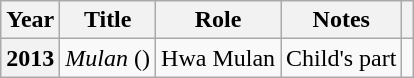<table class="wikitable plainrowheaders">
<tr>
<th scope="col">Year</th>
<th scope="col">Title</th>
<th scope="col">Role</th>
<th scope="col">Notes</th>
<th scope="col" class="unsortable"></th>
</tr>
<tr>
<th scope="row">2013</th>
<td><em>Mulan</em> ()</td>
<td>Hwa Mulan</td>
<td>Child's part</td>
<td style="text-align:center"></td>
</tr>
</table>
